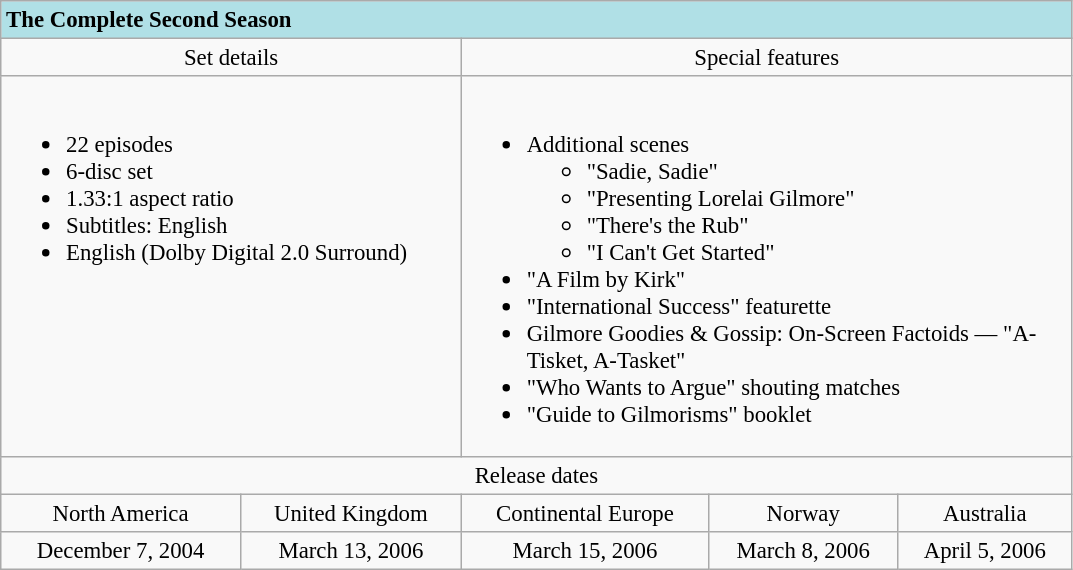<table class="wikitable" style="font-size: 95%;">
<tr style="background:#B0E0E6 ">
<td colspan="5"><strong>The Complete Second Season</strong></td>
</tr>
<tr style="text-align:center;">
<td style="width:300px;" colspan="2">Set details</td>
<td style="width:300px;" colspan="3">Special features</td>
</tr>
<tr valign="top">
<td colspan="2" style="text-align:left; width:300px;"><br><ul><li>22 episodes</li><li>6-disc set</li><li>1.33:1 aspect ratio</li><li>Subtitles: English</li><li>English (Dolby Digital 2.0 Surround)</li></ul></td>
<td colspan="3" style="text-align:left; width:400px;"><br><ul><li>Additional scenes<ul><li>"Sadie, Sadie"</li><li>"Presenting Lorelai Gilmore"</li><li>"There's the Rub"</li><li>"I Can't Get Started"</li></ul></li><li>"A Film by Kirk"</li><li>"International Success" featurette</li><li>Gilmore Goodies & Gossip: On-Screen Factoids — "A-Tisket, A-Tasket"</li><li>"Who Wants to Argue" shouting matches</li><li>"Guide to Gilmorisms" booklet</li></ul></td>
</tr>
<tr>
<td colspan="5" style="text-align:center;">Release dates</td>
</tr>
<tr style="text-align:center;">
<td>North America</td>
<td>United Kingdom</td>
<td>Continental Europe</td>
<td>Norway</td>
<td>Australia</td>
</tr>
<tr style="text-align:center;">
<td>December 7, 2004</td>
<td>March 13, 2006</td>
<td>March 15, 2006</td>
<td>March 8, 2006</td>
<td>April 5, 2006</td>
</tr>
</table>
